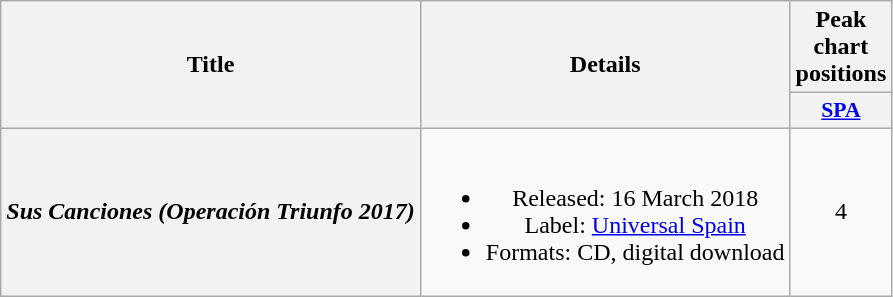<table class="wikitable plainrowheaders" style="text-align:center;">
<tr>
<th scope="col" rowspan="2">Title</th>
<th scope="col" rowspan="2">Details</th>
<th scope="col" colspan="1">Peak chart positions</th>
</tr>
<tr>
<th scope="col" style="width:3em;font-size:90%;"><a href='#'>SPA</a><br></th>
</tr>
<tr>
<th scope="row"><em>Sus Canciones (Operación Triunfo 2017)</em></th>
<td><br><ul><li>Released: 16 March 2018</li><li>Label: <a href='#'>Universal Spain</a></li><li>Formats: CD, digital download</li></ul></td>
<td>4</td>
</tr>
</table>
